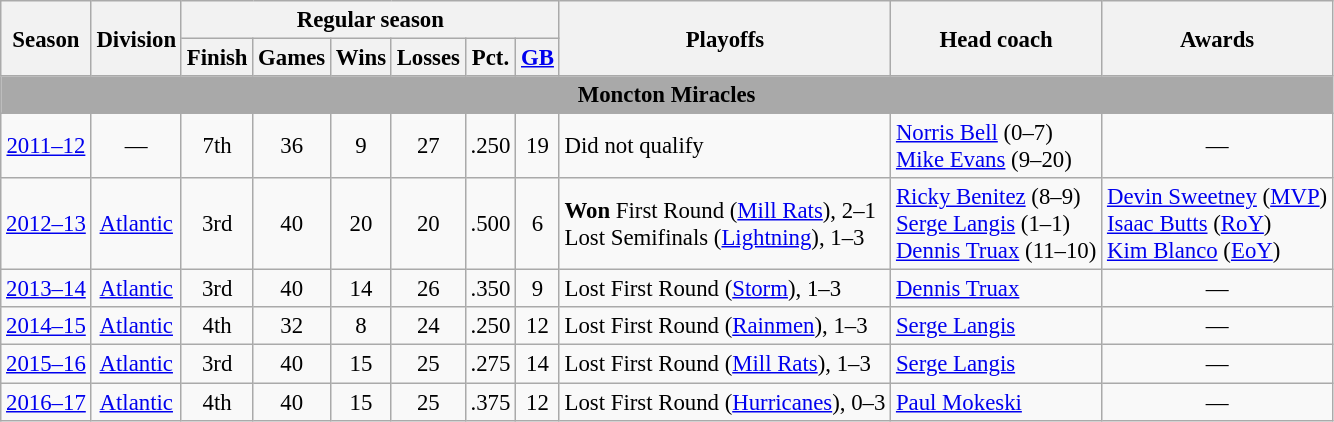<table class="wikitable" style="font-size:95%">
<tr>
<th rowspan="2">Season</th>
<th rowspan="2">Division</th>
<th colspan="6">Regular season</th>
<th rowspan="2">Playoffs</th>
<th rowspan="2">Head coach</th>
<th rowspan="2">Awards</th>
</tr>
<tr>
<th>Finish</th>
<th>Games</th>
<th>Wins</th>
<th>Losses</th>
<th>Pct.</th>
<th><a href='#'>GB</a></th>
</tr>
<tr>
<td colspan="13" align="center" bgcolor="#A9A9A9"><span><strong>Moncton Miracles</strong></span></td>
</tr>
<tr align="center">
<td><a href='#'>2011–12</a></td>
<td>—</td>
<td>7th</td>
<td>36</td>
<td>9</td>
<td>27</td>
<td>.250</td>
<td>19</td>
<td align="left">Did not qualify</td>
<td align="left"><a href='#'>Norris Bell</a> (0–7) <br> <a href='#'>Mike Evans</a> (9–20)</td>
<td>—</td>
</tr>
<tr align="center">
<td><a href='#'>2012–13</a></td>
<td><a href='#'>Atlantic</a></td>
<td>3rd</td>
<td>40</td>
<td>20</td>
<td>20</td>
<td>.500</td>
<td>6</td>
<td align="left"><strong>Won</strong> First Round (<a href='#'>Mill Rats</a>), 2–1<br> Lost Semifinals (<a href='#'>Lightning</a>), 1–3</td>
<td align="left"><a href='#'>Ricky Benitez</a> (8–9) <br> <a href='#'>Serge Langis</a> (1–1) <br> <a href='#'>Dennis Truax</a> (11–10)</td>
<td align="left"><a href='#'>Devin Sweetney</a> (<a href='#'>MVP</a>) <br> <a href='#'>Isaac Butts</a> (<a href='#'>RoY</a>) <br> <a href='#'>Kim Blanco</a> (<a href='#'>EoY</a>)</td>
</tr>
<tr align="center">
<td><a href='#'>2013–14</a></td>
<td><a href='#'>Atlantic</a></td>
<td>3rd</td>
<td>40</td>
<td>14</td>
<td>26</td>
<td>.350</td>
<td>9</td>
<td align="left">Lost First Round (<a href='#'>Storm</a>), 1–3</td>
<td align="left"><a href='#'>Dennis Truax</a></td>
<td>—</td>
</tr>
<tr align="center">
<td><a href='#'>2014–15</a></td>
<td><a href='#'>Atlantic</a></td>
<td>4th</td>
<td>32</td>
<td>8</td>
<td>24</td>
<td>.250</td>
<td>12</td>
<td align="left">Lost First Round (<a href='#'>Rainmen</a>), 1–3</td>
<td align="left"><a href='#'>Serge Langis</a></td>
<td>—</td>
</tr>
<tr align="center">
<td><a href='#'>2015–16</a></td>
<td><a href='#'>Atlantic</a></td>
<td>3rd</td>
<td>40</td>
<td>15</td>
<td>25</td>
<td>.275</td>
<td>14</td>
<td align="left">Lost First Round (<a href='#'>Mill Rats</a>), 1–3</td>
<td align="left"><a href='#'>Serge Langis</a></td>
<td>—</td>
</tr>
<tr align="center">
<td><a href='#'>2016–17</a></td>
<td><a href='#'>Atlantic</a></td>
<td>4th</td>
<td>40</td>
<td>15</td>
<td>25</td>
<td>.375</td>
<td>12</td>
<td align="left">Lost First Round (<a href='#'>Hurricanes</a>), 0–3</td>
<td align="left"><a href='#'>Paul Mokeski</a></td>
<td>—</td>
</tr>
</table>
